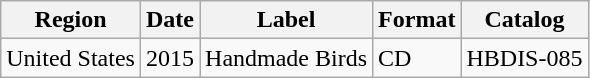<table class="wikitable">
<tr>
<th>Region</th>
<th>Date</th>
<th>Label</th>
<th>Format</th>
<th>Catalog</th>
</tr>
<tr>
<td>United States</td>
<td>2015</td>
<td>Handmade Birds</td>
<td>CD</td>
<td>HBDIS-085</td>
</tr>
</table>
